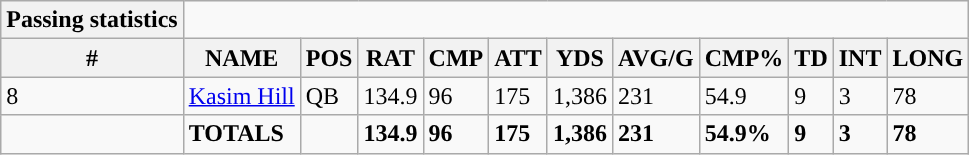<table class="wikitable">
<tr>
<th style="text-align:center; ">Passing statistics</th>
</tr>
<tr>
<th>#</th>
<th>NAME</th>
<th>POS</th>
<th>RAT</th>
<th>CMP</th>
<th>ATT</th>
<th>YDS</th>
<th>AVG/G</th>
<th>CMP%</th>
<th>TD</th>
<th>INT</th>
<th>LONG</th>
</tr>
<tr>
<td>8</td>
<td><a href='#'>Kasim Hill</a></td>
<td>QB</td>
<td>134.9</td>
<td>96</td>
<td>175</td>
<td>1,386</td>
<td>231</td>
<td>54.9</td>
<td>9</td>
<td>3</td>
<td>78</td>
</tr>
<tr>
<td></td>
<td><strong>TOTALS</strong></td>
<td></td>
<td><strong>134.9</strong></td>
<td><strong>96</strong></td>
<td><strong>175</strong></td>
<td><strong>1,386</strong></td>
<td><strong>231</strong></td>
<td><strong>54.9%</strong></td>
<td><strong>9</strong></td>
<td><strong>3</strong></td>
<td><strong>78</strong></td>
</tr>
</table>
